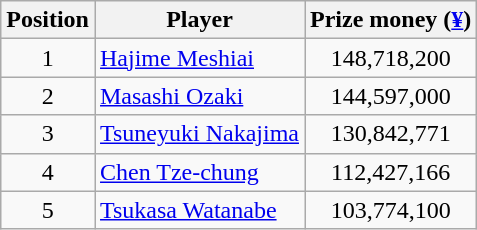<table class="wikitable">
<tr>
<th>Position</th>
<th>Player</th>
<th>Prize money (<a href='#'>¥</a>)</th>
</tr>
<tr>
<td align=center>1</td>
<td> <a href='#'>Hajime Meshiai</a></td>
<td align=center>148,718,200</td>
</tr>
<tr>
<td align=center>2</td>
<td> <a href='#'>Masashi Ozaki</a></td>
<td align=center>144,597,000</td>
</tr>
<tr>
<td align=center>3</td>
<td> <a href='#'>Tsuneyuki Nakajima</a></td>
<td align=center>130,842,771</td>
</tr>
<tr>
<td align=center>4</td>
<td> <a href='#'>Chen Tze-chung</a></td>
<td align=center>112,427,166</td>
</tr>
<tr>
<td align=center>5</td>
<td> <a href='#'>Tsukasa Watanabe</a></td>
<td align=center>103,774,100</td>
</tr>
</table>
